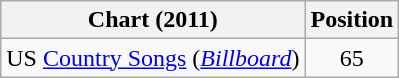<table class="wikitable sortable">
<tr>
<th scope="col">Chart (2011)</th>
<th scope="col">Position</th>
</tr>
<tr>
<td>US <a href='#'>Country Songs</a> (<em><a href='#'>Billboard</a></em>)</td>
<td align="center">65</td>
</tr>
</table>
